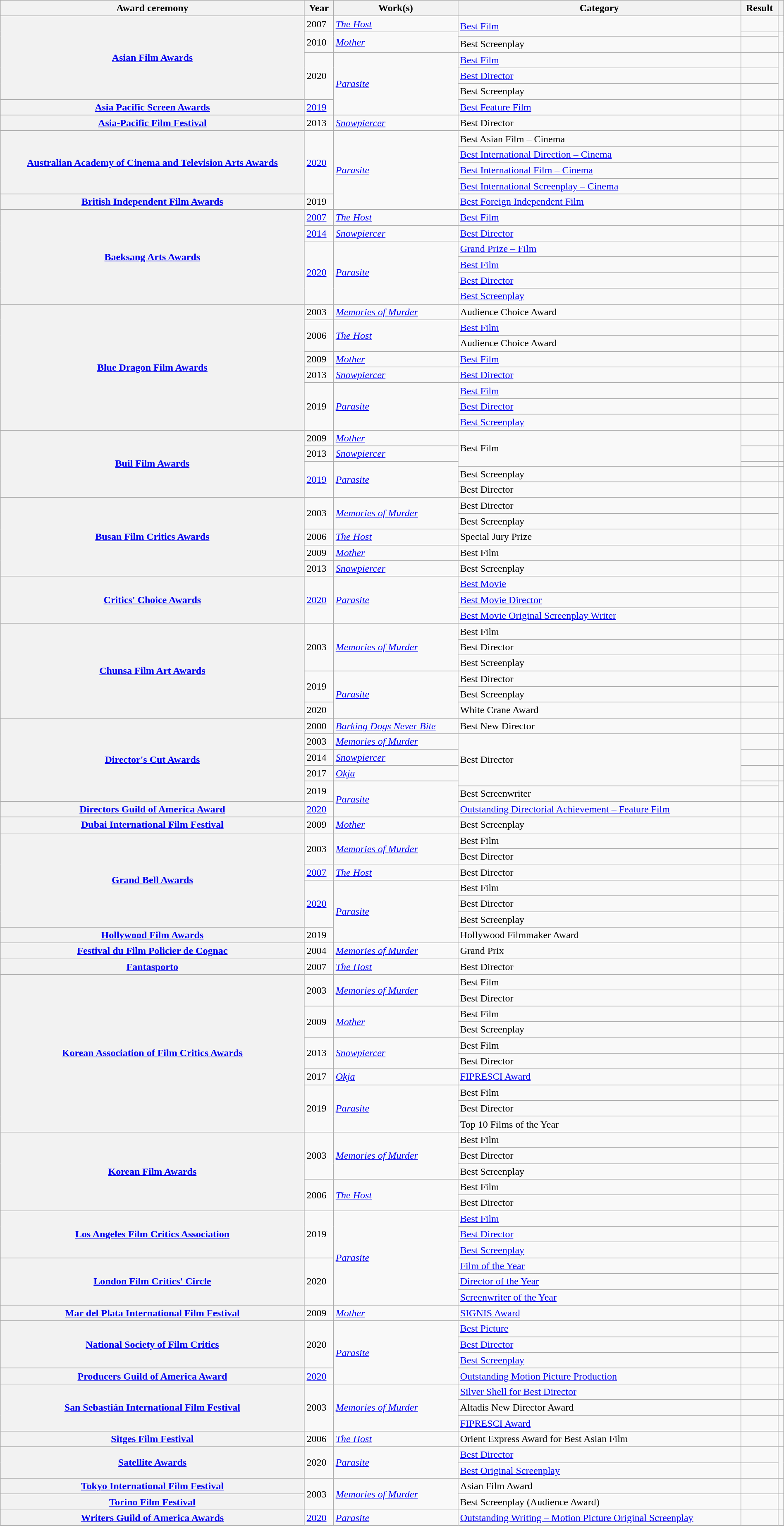<table class="wikitable sortable plainrowheaders" style="width: 100%;">
<tr>
<th scope="col">Award ceremony</th>
<th scope="col">Year</th>
<th scope="col">Work(s)</th>
<th scope="col">Category</th>
<th scope="col">Result</th>
<th scope="col" class="unsortable"></th>
</tr>
<tr>
<th rowspan="6" scope="row"><a href='#'>Asian Film Awards</a></th>
<td>2007</td>
<td><em><a href='#'>The Host</a></em></td>
<td rowspan="2"><a href='#'>Best Film</a></td>
<td></td>
</tr>
<tr>
<td rowspan="2">2010</td>
<td rowspan="2"><em><a href='#'>Mother</a></em></td>
<td></td>
<td rowspan="2" style="text-align:center;"></td>
</tr>
<tr>
<td>Best Screenplay</td>
<td></td>
</tr>
<tr>
<td rowspan="3">2020</td>
<td rowspan="4"><em><a href='#'>Parasite</a></em></td>
<td><a href='#'>Best Film</a></td>
<td></td>
<td rowspan="3" style="text-align:center;"></td>
</tr>
<tr>
<td><a href='#'>Best Director</a></td>
<td></td>
</tr>
<tr>
<td>Best Screenplay</td>
<td></td>
</tr>
<tr>
<th scope="row"><a href='#'>Asia Pacific Screen Awards</a></th>
<td><a href='#'>2019</a></td>
<td><a href='#'>Best Feature Film</a></td>
<td></td>
<td style="text-align:center;"></td>
</tr>
<tr>
<th scope="row"><a href='#'>Asia-Pacific Film Festival</a></th>
<td>2013</td>
<td><em><a href='#'>Snowpiercer</a></em></td>
<td>Best Director</td>
<td></td>
<td></td>
</tr>
<tr>
<th rowspan="4" scope="row"><a href='#'>Australian Academy of Cinema and Television Arts Awards</a></th>
<td rowspan="4"><a href='#'>2020</a></td>
<td rowspan="5"><em><a href='#'>Parasite</a></em></td>
<td>Best Asian Film – Cinema</td>
<td></td>
<td rowspan="4" style="text-align:center;"></td>
</tr>
<tr>
<td><a href='#'>Best International Direction – Cinema</a></td>
<td></td>
</tr>
<tr>
<td><a href='#'>Best International Film – Cinema</a></td>
<td></td>
</tr>
<tr>
<td><a href='#'>Best International Screenplay – Cinema</a></td>
<td></td>
</tr>
<tr>
<th scope="row"><a href='#'>British Independent Film Awards</a></th>
<td>2019</td>
<td><a href='#'>Best Foreign Independent Film</a></td>
<td></td>
<td style="text-align:center;"></td>
</tr>
<tr>
<th rowspan="6" scope="row"><a href='#'>Baeksang Arts Awards</a></th>
<td><a href='#'>2007</a></td>
<td><em><a href='#'>The Host</a></em></td>
<td><a href='#'>Best Film</a></td>
<td></td>
<td style="text-align:center;"></td>
</tr>
<tr>
<td><a href='#'>2014</a></td>
<td><em><a href='#'>Snowpiercer</a></em></td>
<td><a href='#'>Best Director</a></td>
<td></td>
<td style="text-align:center;"></td>
</tr>
<tr>
<td rowspan="4"><a href='#'>2020</a></td>
<td rowspan="4"><em><a href='#'>Parasite</a></em></td>
<td><a href='#'>Grand Prize – Film</a></td>
<td></td>
<td rowspan="4" style="text-align:center;"></td>
</tr>
<tr>
<td><a href='#'>Best Film</a></td>
<td></td>
</tr>
<tr>
<td><a href='#'>Best Director</a></td>
<td></td>
</tr>
<tr>
<td><a href='#'>Best Screenplay</a></td>
<td></td>
</tr>
<tr>
<th rowspan="8" scope="row"><a href='#'>Blue Dragon Film Awards</a></th>
<td>2003</td>
<td><em><a href='#'>Memories of Murder</a></em></td>
<td>Audience Choice Award</td>
<td></td>
<td style="text-align:center;"></td>
</tr>
<tr>
<td rowspan="2">2006</td>
<td rowspan="2"><em><a href='#'>The Host</a></em></td>
<td><a href='#'>Best Film</a></td>
<td></td>
<td rowspan="2" style="text-align:center;"></td>
</tr>
<tr>
<td>Audience Choice Award</td>
<td></td>
</tr>
<tr>
<td>2009</td>
<td><em><a href='#'>Mother</a></em></td>
<td><a href='#'>Best Film</a></td>
<td></td>
<td style="text-align:center;"></td>
</tr>
<tr>
<td>2013</td>
<td><em><a href='#'>Snowpiercer</a></em></td>
<td><a href='#'>Best Director</a></td>
<td></td>
<td style="text-align:center;"></td>
</tr>
<tr>
<td rowspan="3">2019</td>
<td rowspan="3"><em><a href='#'>Parasite</a></em></td>
<td><a href='#'>Best Film</a></td>
<td></td>
<td rowspan="3" style="text-align:center;"></td>
</tr>
<tr>
<td><a href='#'>Best Director</a></td>
<td></td>
</tr>
<tr>
<td><a href='#'>Best Screenplay</a></td>
<td></td>
</tr>
<tr>
<th rowspan="5" scope="row"><a href='#'>Buil Film Awards</a></th>
<td>2009</td>
<td><em><a href='#'>Mother</a></em></td>
<td rowspan="3">Best Film</td>
<td></td>
<td></td>
</tr>
<tr>
<td>2013</td>
<td><em><a href='#'>Snowpiercer</a></em></td>
<td></td>
<td></td>
</tr>
<tr>
<td rowspan="3"><a href='#'>2019</a></td>
<td rowspan="3"><em><a href='#'>Parasite</a></em></td>
<td></td>
<td></td>
</tr>
<tr>
<td>Best Screenplay</td>
<td></td>
<td></td>
</tr>
<tr>
<td>Best Director</td>
<td></td>
<td style="text-align:center;"></td>
</tr>
<tr>
<th rowspan="5" scope="row"><a href='#'>Busan Film Critics Awards</a></th>
<td rowspan="2">2003</td>
<td rowspan="2"><em><a href='#'>Memories of Murder</a></em></td>
<td>Best Director</td>
<td></td>
<td rowspan="2" style="text-align:center;"></td>
</tr>
<tr>
<td>Best Screenplay</td>
<td></td>
</tr>
<tr>
<td>2006</td>
<td><em><a href='#'>The Host</a></em></td>
<td>Special Jury Prize</td>
<td></td>
<td></td>
</tr>
<tr>
<td>2009</td>
<td><em><a href='#'>Mother</a></em></td>
<td>Best Film</td>
<td></td>
<td style="text-align:center;"></td>
</tr>
<tr>
<td>2013</td>
<td><em><a href='#'>Snowpiercer</a></em></td>
<td>Best Screenplay</td>
<td></td>
<td style="text-align:center;"></td>
</tr>
<tr>
<th rowspan="3" scope="row"><a href='#'>Critics' Choice Awards</a></th>
<td rowspan="3"><a href='#'>2020</a></td>
<td rowspan="3"><em><a href='#'>Parasite</a></em></td>
<td><a href='#'>Best Movie</a></td>
<td></td>
<td rowspan="3" style="text-align:center;"></td>
</tr>
<tr>
<td><a href='#'>Best Movie Director</a></td>
<td></td>
</tr>
<tr>
<td><a href='#'>Best Movie Original Screenplay Writer</a></td>
<td></td>
</tr>
<tr>
<th rowspan="6" scope="row"><a href='#'>Chunsa Film Art Awards</a></th>
<td rowspan="3">2003</td>
<td rowspan="3"><em><a href='#'>Memories of Murder</a></em></td>
<td>Best Film</td>
<td></td>
<td></td>
</tr>
<tr>
<td>Best Director</td>
<td></td>
<td></td>
</tr>
<tr>
<td>Best Screenplay</td>
<td></td>
<td></td>
</tr>
<tr>
<td rowspan="2">2019</td>
<td rowspan="3"><em><a href='#'>Parasite</a></em></td>
<td>Best Director</td>
<td></td>
<td rowspan="2" style="text-align:center;"></td>
</tr>
<tr>
<td>Best Screenplay</td>
<td></td>
</tr>
<tr>
<td>2020</td>
<td>White Crane Award</td>
<td></td>
<td style="text-align:center;"></td>
</tr>
<tr>
<th rowspan="6" scope="row"><a href='#'>Director's Cut Awards</a></th>
<td>2000</td>
<td><em><a href='#'>Barking Dogs Never Bite</a></em></td>
<td>Best New Director</td>
<td></td>
<td></td>
</tr>
<tr>
<td>2003</td>
<td><em><a href='#'>Memories of Murder</a></em></td>
<td rowspan="4">Best Director</td>
<td></td>
<td></td>
</tr>
<tr>
<td>2014</td>
<td><em><a href='#'>Snowpiercer</a></em></td>
<td></td>
<td style="text-align:center;"></td>
</tr>
<tr>
<td>2017</td>
<td><em><a href='#'>Okja</a></em></td>
<td></td>
<td></td>
</tr>
<tr>
<td rowspan="2">2019</td>
<td rowspan="3"><em><a href='#'>Parasite</a></em></td>
<td></td>
<td rowspan="2" style="text-align:center;"></td>
</tr>
<tr>
<td>Best Screenwriter</td>
<td></td>
</tr>
<tr>
<th scope="row"><a href='#'>Directors Guild of America Award</a></th>
<td><a href='#'>2020</a></td>
<td><a href='#'>Outstanding Directorial Achievement – Feature Film</a></td>
<td></td>
<td style="text-align:center;"></td>
</tr>
<tr>
<th scope="row"><a href='#'>Dubai International Film Festival</a></th>
<td>2009</td>
<td><em><a href='#'>Mother</a></em></td>
<td>Best Screenplay</td>
<td></td>
<td></td>
</tr>
<tr>
<th rowspan="6" scope="row"><a href='#'>Grand Bell Awards</a></th>
<td rowspan="2">2003</td>
<td rowspan="2"><em><a href='#'>Memories of Murder</a></em></td>
<td>Best Film</td>
<td></td>
<td rowspan="2" style="text-align:center;"></td>
</tr>
<tr>
<td>Best Director</td>
<td></td>
</tr>
<tr>
<td><a href='#'>2007</a></td>
<td><em><a href='#'>The Host</a></em></td>
<td>Best Director</td>
<td></td>
<td style="text-align:center;"></td>
</tr>
<tr>
<td rowspan="3"><a href='#'>2020</a></td>
<td rowspan="4"><em><a href='#'>Parasite</a></em></td>
<td>Best Film</td>
<td></td>
<td rowspan="3" style="text-align:center;"></td>
</tr>
<tr>
<td>Best Director</td>
<td></td>
</tr>
<tr>
<td>Best Screenplay</td>
<td></td>
</tr>
<tr>
<th scope="row"><a href='#'>Hollywood Film Awards</a></th>
<td>2019</td>
<td>Hollywood Filmmaker Award</td>
<td></td>
<td style="text-align:center;"></td>
</tr>
<tr>
<th scope="row"><a href='#'>Festival du Film Policier de Cognac</a></th>
<td>2004</td>
<td><em><a href='#'>Memories of Murder</a></em></td>
<td>Grand Prix</td>
<td></td>
<td></td>
</tr>
<tr>
<th scope="row"><a href='#'>Fantasporto</a></th>
<td>2007</td>
<td><em><a href='#'>The Host</a></em></td>
<td>Best Director</td>
<td></td>
<td></td>
</tr>
<tr>
<th rowspan="10" scope="row"><a href='#'>Korean Association of Film Critics Awards</a></th>
<td rowspan="2">2003</td>
<td rowspan="2"><em><a href='#'>Memories of Murder</a></em></td>
<td>Best Film</td>
<td></td>
<td></td>
</tr>
<tr>
<td>Best Director</td>
<td></td>
<td></td>
</tr>
<tr>
<td rowspan="2">2009</td>
<td rowspan="2"><em><a href='#'>Mother</a></em></td>
<td>Best Film</td>
<td></td>
<td></td>
</tr>
<tr>
<td>Best Screenplay</td>
<td></td>
<td></td>
</tr>
<tr>
<td rowspan="2">2013</td>
<td rowspan="2"><em><a href='#'>Snowpiercer</a></em></td>
<td>Best Film</td>
<td></td>
<td></td>
</tr>
<tr>
<td>Best Director</td>
<td></td>
<td></td>
</tr>
<tr>
<td>2017</td>
<td><em><a href='#'>Okja</a></em></td>
<td><a href='#'>FIPRESCI Award</a></td>
<td></td>
<td></td>
</tr>
<tr>
<td rowspan="3">2019</td>
<td rowspan="3"><em><a href='#'>Parasite</a></em></td>
<td>Best Film</td>
<td></td>
<td rowspan="3" style="text-align:center;"></td>
</tr>
<tr>
<td>Best Director</td>
<td></td>
</tr>
<tr>
<td>Top 10 Films of the Year</td>
<td></td>
</tr>
<tr>
<th rowspan="5" scope="row"><a href='#'>Korean Film Awards</a></th>
<td rowspan="3">2003</td>
<td rowspan="3"><em><a href='#'>Memories of Murder</a></em></td>
<td>Best Film</td>
<td></td>
<td rowspan="3" style="text-align:center;"></td>
</tr>
<tr>
<td>Best Director</td>
<td></td>
</tr>
<tr>
<td>Best Screenplay</td>
<td></td>
</tr>
<tr>
<td rowspan="2">2006</td>
<td rowspan="2"><em><a href='#'>The Host</a></em></td>
<td>Best Film</td>
<td></td>
<td rowspan="2" style="text-align:center;"></td>
</tr>
<tr>
<td>Best Director</td>
<td></td>
</tr>
<tr>
<th scope="row" rowspan="3"><a href='#'>Los Angeles Film Critics Association</a></th>
<td rowspan=3>2019</td>
<td rowspan="6"><em><a href='#'>Parasite</a></em></td>
<td><a href='#'>Best Film</a></td>
<td></td>
<td rowspan="3" style="text-align:center;"></td>
</tr>
<tr>
<td><a href='#'>Best Director</a></td>
<td></td>
</tr>
<tr>
<td><a href='#'>Best Screenplay</a></td>
<td></td>
</tr>
<tr>
<th scope="row" rowspan="3"><a href='#'>London Film Critics' Circle</a></th>
<td rowspan="3">2020</td>
<td><a href='#'>Film of the Year</a></td>
<td></td>
<td style="text-align:center;" rowspan="3"></td>
</tr>
<tr>
<td><a href='#'>Director of the Year</a></td>
<td></td>
</tr>
<tr>
<td><a href='#'>Screenwriter of the Year</a></td>
<td></td>
</tr>
<tr>
<th scope="row"><a href='#'>Mar del Plata International Film Festival</a></th>
<td>2009</td>
<td><em><a href='#'>Mother</a></em></td>
<td><a href='#'>SIGNIS Award</a></td>
<td></td>
<td></td>
</tr>
<tr>
<th scope="row" rowspan="3"><a href='#'>National Society of Film Critics</a></th>
<td rowspan="3">2020</td>
<td rowspan="4"><em><a href='#'>Parasite</a></em></td>
<td><a href='#'>Best Picture</a></td>
<td></td>
<td style="text-align:center;" rowspan="3"></td>
</tr>
<tr>
<td><a href='#'>Best Director</a></td>
<td></td>
</tr>
<tr>
<td><a href='#'>Best Screenplay</a></td>
<td></td>
</tr>
<tr>
<th scope="row"><a href='#'>Producers Guild of America Award</a></th>
<td><a href='#'>2020</a></td>
<td><a href='#'>Outstanding Motion Picture Production</a></td>
<td></td>
<td style="text-align:center;"></td>
</tr>
<tr>
<th rowspan="3" scope="row"><a href='#'>San Sebastián International Film Festival</a></th>
<td rowspan="3">2003</td>
<td rowspan="3"><em><a href='#'>Memories of Murder</a></em></td>
<td><a href='#'>Silver Shell for Best Director</a></td>
<td></td>
<td></td>
</tr>
<tr>
<td>Altadis New Director Award</td>
<td></td>
<td></td>
</tr>
<tr>
<td><a href='#'>FIPRESCI Award</a></td>
<td></td>
<td></td>
</tr>
<tr>
<th scope="row"><a href='#'>Sitges Film Festival</a></th>
<td>2006</td>
<td><em><a href='#'>The Host</a></em></td>
<td>Orient Express Award for Best Asian Film</td>
<td></td>
<td></td>
</tr>
<tr>
<th rowspan="2" scope="row"><a href='#'>Satellite Awards</a></th>
<td rowspan="2">2020</td>
<td rowspan="2"><em><a href='#'>Parasite</a></em></td>
<td><a href='#'>Best Director</a></td>
<td></td>
<td rowspan="2" style="text-align:center;"></td>
</tr>
<tr>
<td><a href='#'>Best Original Screenplay</a></td>
<td></td>
</tr>
<tr>
<th scope="row"><a href='#'>Tokyo International Film Festival</a></th>
<td rowspan="2">2003</td>
<td rowspan="2"><em><a href='#'>Memories of Murder</a></em></td>
<td>Asian Film Award</td>
<td></td>
<td></td>
</tr>
<tr>
<th scope="row"><a href='#'>Torino Film Festival</a></th>
<td>Best Screenplay (Audience Award)</td>
<td></td>
<td></td>
</tr>
<tr>
<th scope="row"><a href='#'>Writers Guild of America Awards</a></th>
<td><a href='#'>2020</a></td>
<td><em><a href='#'>Parasite</a></em></td>
<td><a href='#'>Outstanding Writing – Motion Picture Original Screenplay</a></td>
<td></td>
<td style="text-align:center;"></td>
</tr>
</table>
